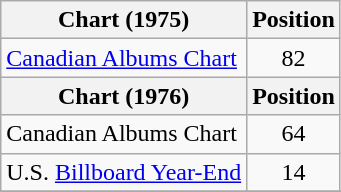<table class="wikitable" style="text-align:center;">
<tr>
<th>Chart (1975)</th>
<th>Position</th>
</tr>
<tr>
<td align="left"><a href='#'>Canadian Albums Chart</a></td>
<td>82</td>
</tr>
<tr>
<th>Chart (1976)</th>
<th>Position</th>
</tr>
<tr>
<td align="left">Canadian Albums Chart</td>
<td>64</td>
</tr>
<tr>
<td align="left">U.S. <a href='#'>Billboard Year-End</a></td>
<td>14</td>
</tr>
<tr>
</tr>
</table>
